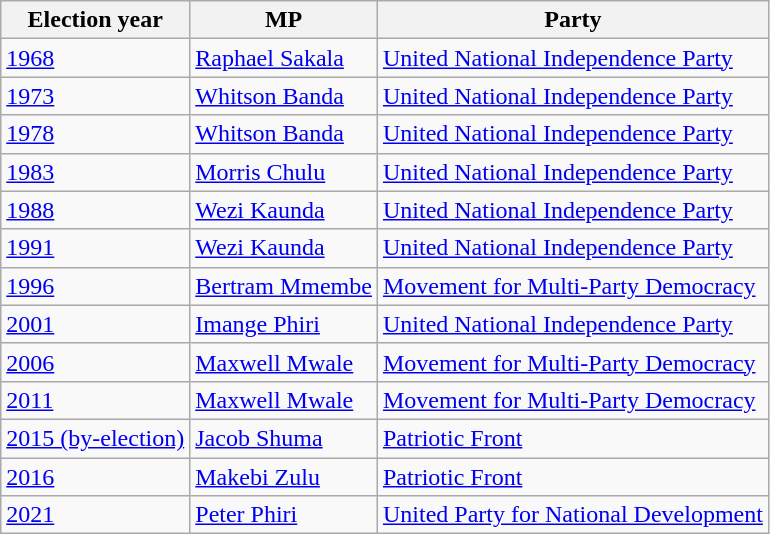<table class=wikitable>
<tr>
<th>Election year</th>
<th>MP</th>
<th>Party</th>
</tr>
<tr>
<td><a href='#'>1968</a></td>
<td><a href='#'>Raphael Sakala</a></td>
<td><a href='#'>United National Independence Party</a></td>
</tr>
<tr>
<td><a href='#'>1973</a></td>
<td><a href='#'>Whitson Banda</a></td>
<td><a href='#'>United National Independence Party</a></td>
</tr>
<tr>
<td><a href='#'>1978</a></td>
<td><a href='#'>Whitson Banda</a></td>
<td><a href='#'>United National Independence Party</a></td>
</tr>
<tr>
<td><a href='#'>1983</a></td>
<td><a href='#'>Morris Chulu</a></td>
<td><a href='#'>United National Independence Party</a></td>
</tr>
<tr>
<td><a href='#'>1988</a></td>
<td><a href='#'>Wezi Kaunda</a></td>
<td><a href='#'>United National Independence Party</a></td>
</tr>
<tr>
<td><a href='#'>1991</a></td>
<td><a href='#'>Wezi Kaunda</a></td>
<td><a href='#'>United National Independence Party</a></td>
</tr>
<tr>
<td><a href='#'>1996</a></td>
<td><a href='#'>Bertram Mmembe</a></td>
<td><a href='#'>Movement for Multi-Party Democracy</a></td>
</tr>
<tr>
<td><a href='#'>2001</a></td>
<td><a href='#'>Imange Phiri</a></td>
<td><a href='#'>United National Independence Party</a></td>
</tr>
<tr>
<td><a href='#'>2006</a></td>
<td><a href='#'>Maxwell Mwale</a></td>
<td><a href='#'>Movement for Multi-Party Democracy</a></td>
</tr>
<tr>
<td><a href='#'>2011</a></td>
<td><a href='#'>Maxwell Mwale</a></td>
<td><a href='#'>Movement for Multi-Party Democracy</a></td>
</tr>
<tr>
<td><a href='#'>2015 (by-election)</a></td>
<td><a href='#'>Jacob Shuma</a></td>
<td><a href='#'>Patriotic Front</a></td>
</tr>
<tr>
<td><a href='#'>2016</a></td>
<td><a href='#'>Makebi Zulu</a></td>
<td><a href='#'>Patriotic Front</a></td>
</tr>
<tr>
<td><a href='#'>2021</a></td>
<td><a href='#'>Peter Phiri</a></td>
<td><a href='#'>United Party for National Development</a></td>
</tr>
</table>
